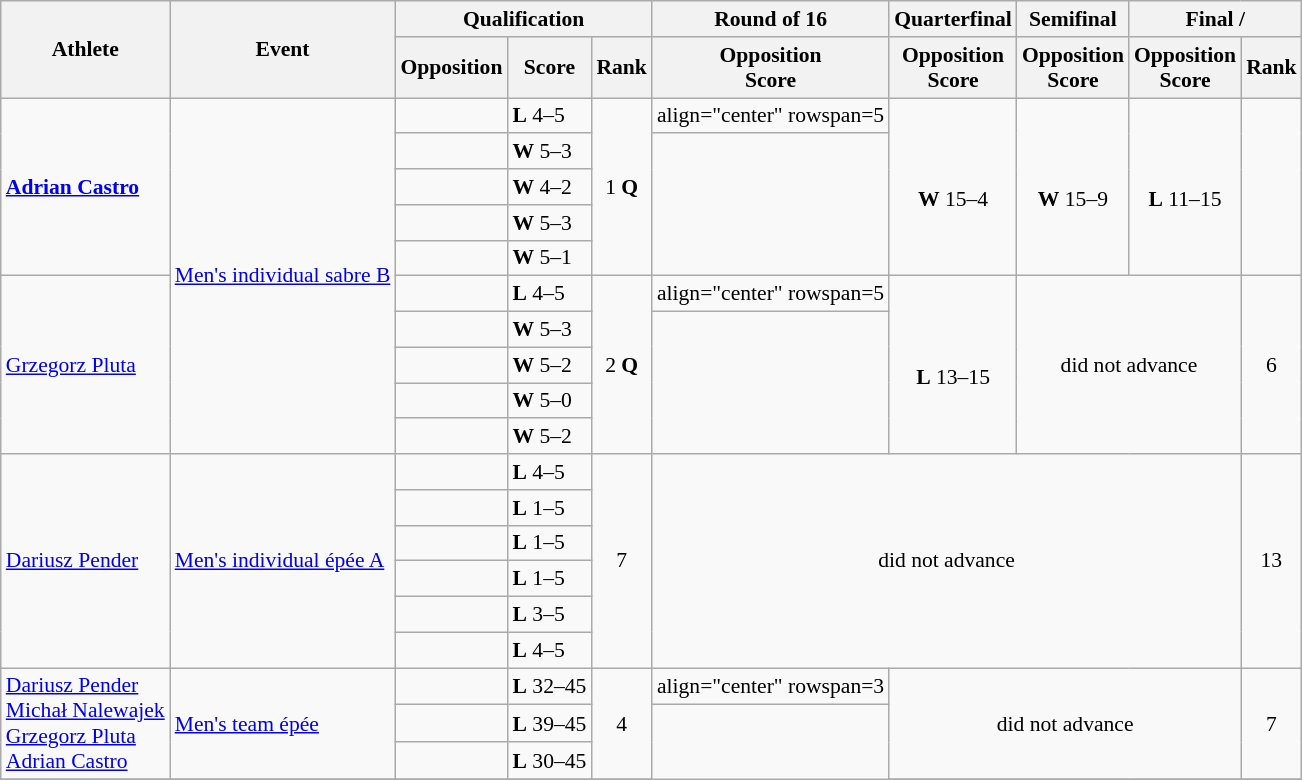<table class=wikitable style="font-size:90%">
<tr>
<th rowspan="2">Athlete</th>
<th rowspan="2">Event</th>
<th colspan="3">Qualification</th>
<th>Round of 16</th>
<th>Quarterfinal</th>
<th>Semifinal</th>
<th colspan="2">Final / </th>
</tr>
<tr>
<th>Opposition</th>
<th>Score</th>
<th>Rank</th>
<th>Opposition<br>Score</th>
<th>Opposition<br>Score</th>
<th>Opposition<br>Score</th>
<th>Opposition<br>Score</th>
<th>Rank</th>
</tr>
<tr>
<td rowspan=5><strong><a href='#'>Adrian Castro</a></strong></td>
<td rowspan=10><a href='#'>Men's individual sabre B</a></td>
<td></td>
<td><strong>L</strong> 4–5</td>
<td align="center" rowspan=5>1 <strong>Q</strong></td>
<td>align="center" rowspan=5</td>
<td align="center" rowspan=5><br><strong>W</strong> 15–4</td>
<td align="center" rowspan=5><br><strong>W</strong> 15–9</td>
<td align="center" rowspan=5><br><strong>L</strong> 11–15</td>
<td align="center" rowspan=5></td>
</tr>
<tr>
<td></td>
<td><strong>W</strong> 5–3</td>
</tr>
<tr>
<td></td>
<td><strong>W</strong> 4–2</td>
</tr>
<tr>
<td></td>
<td><strong>W</strong> 5–3</td>
</tr>
<tr>
<td></td>
<td><strong>W</strong> 5–1</td>
</tr>
<tr>
<td rowspan=5><a href='#'>Grzegorz Pluta</a></td>
<td></td>
<td><strong>L</strong> 4–5</td>
<td align="center" rowspan=5>2 <strong>Q</strong></td>
<td>align="center" rowspan=5</td>
<td align="center" rowspan=5><br><strong>L</strong> 13–15</td>
<td align="center" rowspan=5 colspan=2>did not advance</td>
<td align="center" rowspan=5>6</td>
</tr>
<tr>
<td></td>
<td><strong>W</strong> 5–3</td>
</tr>
<tr>
<td></td>
<td><strong>W</strong> 5–2</td>
</tr>
<tr>
<td></td>
<td><strong>W</strong> 5–0</td>
</tr>
<tr>
<td></td>
<td><strong>W</strong> 5–2</td>
</tr>
<tr>
<td rowspan=6><a href='#'>Dariusz Pender</a></td>
<td rowspan=6><a href='#'>Men's individual épée A</a></td>
<td></td>
<td><strong>L</strong> 4–5</td>
<td align="center" rowspan=6>7</td>
<td align="center" rowspan=6 colspan=4>did not advance</td>
<td align="center" rowspan=6>13</td>
</tr>
<tr>
<td></td>
<td><strong>L</strong> 1–5</td>
</tr>
<tr>
<td></td>
<td><strong>L</strong> 1–5</td>
</tr>
<tr>
<td></td>
<td><strong>L</strong> 1–5</td>
</tr>
<tr>
<td></td>
<td><strong>L</strong> 3–5</td>
</tr>
<tr>
<td></td>
<td><strong>L</strong> 4–5</td>
</tr>
<tr>
<td align=left rowspan=3><a href='#'>Dariusz Pender</a><br><a href='#'>Michał Nalewajek</a><br><a href='#'>Grzegorz Pluta</a><br><a href='#'>Adrian Castro</a></td>
<td align=left rowspan=3><a href='#'>Men's team épée</a></td>
<td></td>
<td><strong>L</strong> 32–45</td>
<td align="center" rowspan=3>4</td>
<td>align="center" rowspan=3</td>
<td align="center" rowspan=3 colspan=3>did not advance</td>
<td align="center" rowspan=3>7</td>
</tr>
<tr>
<td></td>
<td><strong>L</strong> 39–45</td>
</tr>
<tr>
<td></td>
<td><strong>L</strong> 30–45</td>
</tr>
<tr>
</tr>
</table>
